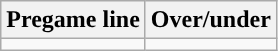<table class="wikitable">
<tr align="center">
<th>Pregame line</th>
<th>Over/under</th>
</tr>
<tr align="center">
<td></td>
<td></td>
</tr>
</table>
